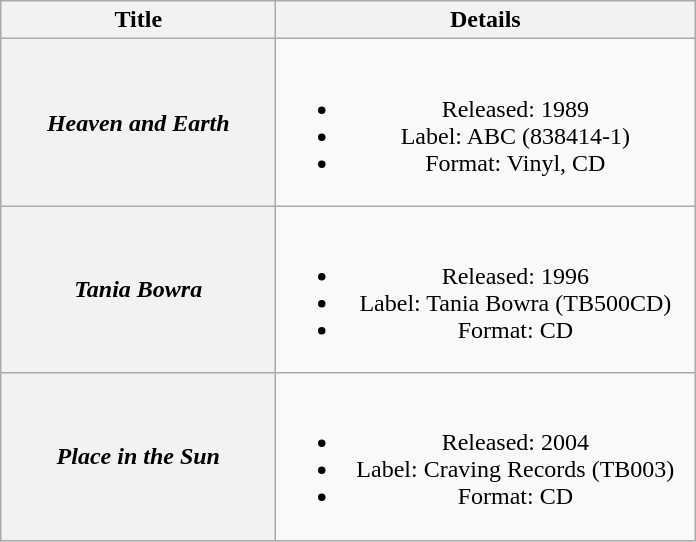<table class="wikitable plainrowheaders" style="text-align:center;" border="1">
<tr>
<th scope="col" style="width:11em;">Title</th>
<th scope="col" style="width:17em;">Details</th>
</tr>
<tr>
<th scope="row"><em>Heaven and Earth</em></th>
<td><br><ul><li>Released: 1989</li><li>Label: ABC (838414-1)</li><li>Format: Vinyl, CD</li></ul></td>
</tr>
<tr>
<th scope="row"><em>Tania Bowra</em></th>
<td><br><ul><li>Released: 1996</li><li>Label: Tania Bowra (TB500CD)</li><li>Format: CD</li></ul></td>
</tr>
<tr>
<th scope="row"><em>Place in the Sun</em></th>
<td><br><ul><li>Released: 2004</li><li>Label: Craving Records (TB003)</li><li>Format: CD</li></ul></td>
</tr>
</table>
